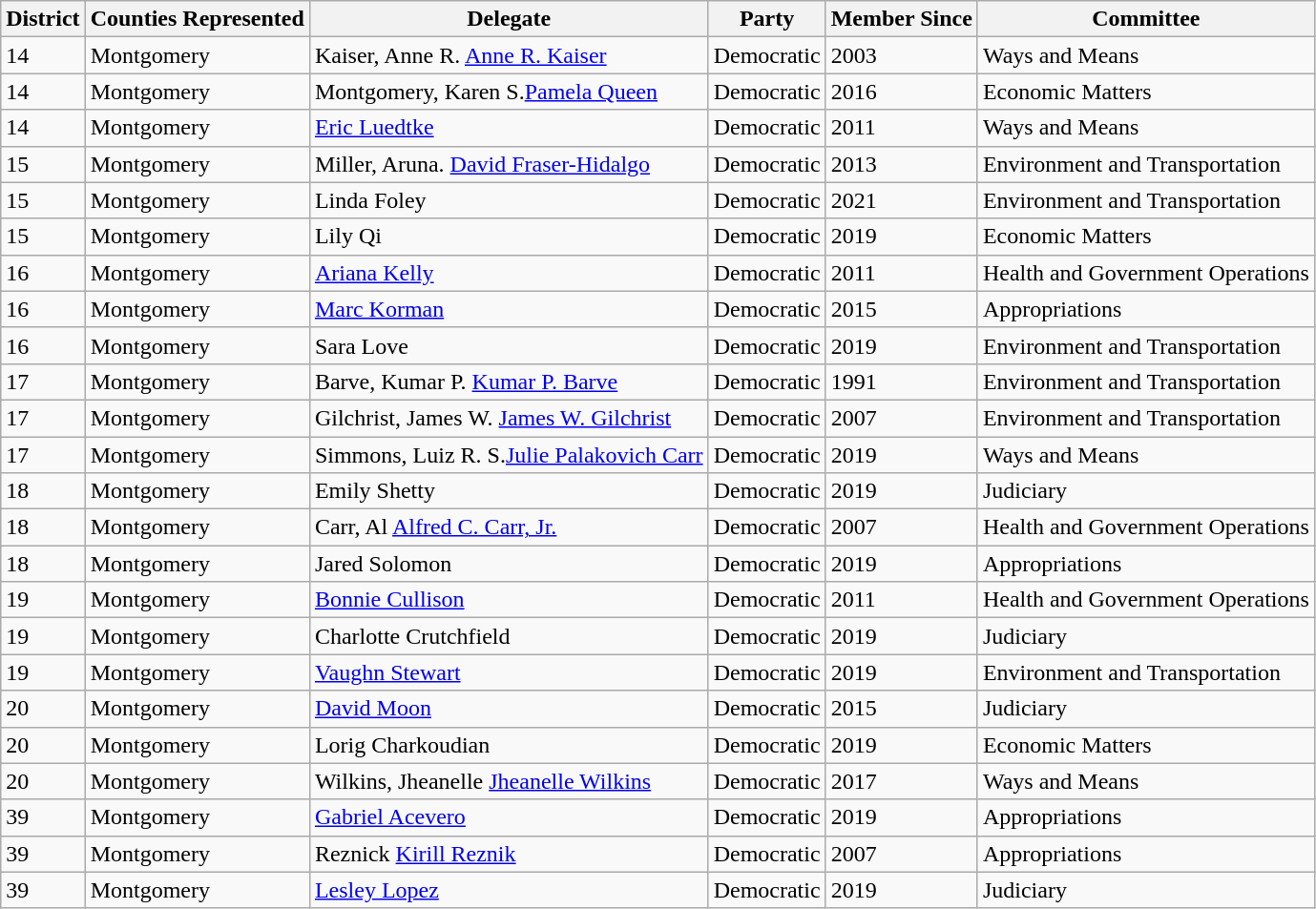<table class="sortable wikitable">
<tr>
<th>District</th>
<th>Counties Represented</th>
<th>Delegate</th>
<th>Party</th>
<th>Member Since</th>
<th>Committee</th>
</tr>
<tr>
<td>14</td>
<td>Montgomery</td>
<td><span>Kaiser, Anne R.</span> <a href='#'>Anne R. Kaiser</a></td>
<td>Democratic</td>
<td>2003</td>
<td>Ways and Means</td>
</tr>
<tr>
<td>14</td>
<td>Montgomery</td>
<td><span>Montgomery, Karen S.</span><a href='#'>Pamela Queen</a></td>
<td>Democratic</td>
<td>2016</td>
<td>Economic Matters</td>
</tr>
<tr>
<td>14</td>
<td>Montgomery</td>
<td><a href='#'>Eric Luedtke</a></td>
<td>Democratic</td>
<td>2011</td>
<td>Ways and Means</td>
</tr>
<tr>
<td>15</td>
<td>Montgomery</td>
<td><span>Miller, Aruna.</span> <a href='#'>David Fraser-Hidalgo</a></td>
<td>Democratic</td>
<td>2013</td>
<td>Environment and Transportation</td>
</tr>
<tr>
<td>15</td>
<td>Montgomery</td>
<td>Linda Foley</td>
<td>Democratic</td>
<td>2021</td>
<td>Environment and Transportation</td>
</tr>
<tr>
<td>15</td>
<td>Montgomery</td>
<td>Lily Qi</td>
<td>Democratic</td>
<td>2019</td>
<td>Economic Matters</td>
</tr>
<tr>
<td>16</td>
<td>Montgomery</td>
<td><a href='#'>Ariana Kelly</a></td>
<td>Democratic</td>
<td>2011</td>
<td>Health and Government Operations</td>
</tr>
<tr>
<td>16</td>
<td>Montgomery</td>
<td><a href='#'>Marc Korman</a></td>
<td>Democratic</td>
<td>2015</td>
<td>Appropriations</td>
</tr>
<tr>
<td>16</td>
<td>Montgomery</td>
<td>Sara Love</td>
<td>Democratic</td>
<td>2019</td>
<td>Environment and Transportation</td>
</tr>
<tr>
<td>17</td>
<td>Montgomery</td>
<td><span>Barve, Kumar P.</span> <a href='#'>Kumar P. Barve</a></td>
<td>Democratic</td>
<td>1991</td>
<td>Environment and Transportation</td>
</tr>
<tr>
<td>17</td>
<td>Montgomery</td>
<td><span>Gilchrist, James W.</span> <a href='#'>James W. Gilchrist</a></td>
<td>Democratic</td>
<td>2007</td>
<td>Environment and Transportation</td>
</tr>
<tr>
<td>17</td>
<td>Montgomery</td>
<td><span>Simmons, Luiz R. S.</span><a href='#'>Julie Palakovich Carr</a></td>
<td>Democratic</td>
<td>2019</td>
<td>Ways and Means</td>
</tr>
<tr>
<td>18</td>
<td>Montgomery</td>
<td>Emily Shetty</td>
<td>Democratic</td>
<td>2019</td>
<td>Judiciary</td>
</tr>
<tr>
<td>18</td>
<td>Montgomery</td>
<td><span>Carr, Al</span> <a href='#'>Alfred C. Carr, Jr.</a></td>
<td>Democratic</td>
<td>2007</td>
<td>Health and Government Operations</td>
</tr>
<tr>
<td>18</td>
<td>Montgomery</td>
<td>Jared Solomon</td>
<td>Democratic</td>
<td>2019</td>
<td>Appropriations</td>
</tr>
<tr>
<td>19</td>
<td>Montgomery</td>
<td><a href='#'>Bonnie Cullison</a></td>
<td>Democratic</td>
<td>2011</td>
<td>Health and Government Operations</td>
</tr>
<tr>
<td>19</td>
<td>Montgomery</td>
<td>Charlotte Crutchfield</td>
<td>Democratic</td>
<td>2019</td>
<td>Judiciary</td>
</tr>
<tr>
<td>19</td>
<td>Montgomery</td>
<td><a href='#'>Vaughn Stewart</a></td>
<td>Democratic</td>
<td>2019</td>
<td>Environment and Transportation</td>
</tr>
<tr>
<td>20</td>
<td>Montgomery</td>
<td><a href='#'>David Moon</a></td>
<td>Democratic</td>
<td>2015</td>
<td>Judiciary</td>
</tr>
<tr>
<td>20</td>
<td>Montgomery</td>
<td>Lorig Charkoudian</td>
<td>Democratic</td>
<td>2019</td>
<td>Economic Matters</td>
</tr>
<tr>
<td>20</td>
<td>Montgomery</td>
<td><span>Wilkins, Jheanelle</span> <a href='#'>Jheanelle Wilkins</a></td>
<td>Democratic</td>
<td>2017</td>
<td>Ways and Means</td>
</tr>
<tr>
<td>39</td>
<td>Montgomery</td>
<td><a href='#'>Gabriel Acevero</a></td>
<td>Democratic</td>
<td>2019</td>
<td>Appropriations</td>
</tr>
<tr>
<td>39</td>
<td>Montgomery</td>
<td><span>Reznick</span> <a href='#'>Kirill Reznik</a></td>
<td>Democratic</td>
<td>2007</td>
<td>Appropriations</td>
</tr>
<tr>
<td>39</td>
<td>Montgomery</td>
<td><a href='#'>Lesley Lopez</a></td>
<td>Democratic</td>
<td>2019</td>
<td>Judiciary</td>
</tr>
</table>
